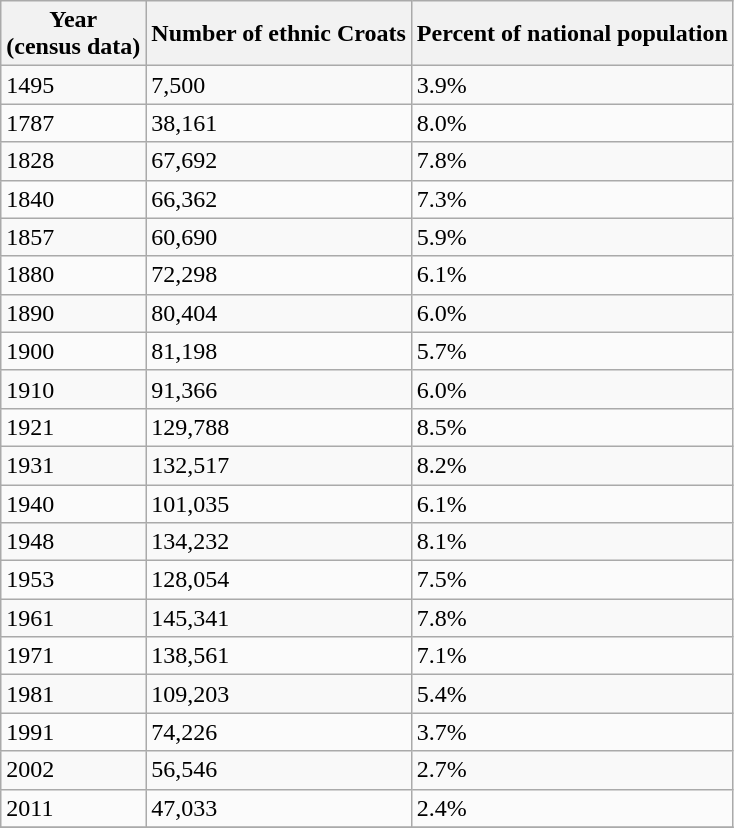<table class="wikitable">
<tr>
<th>Year<br>(census data)</th>
<th>Number of ethnic Croats</th>
<th>Percent of national population</th>
</tr>
<tr>
<td>1495</td>
<td>7,500</td>
<td>3.9%</td>
</tr>
<tr bgcolor="#fbfbfb">
<td>1787</td>
<td>38,161</td>
<td>8.0%</td>
</tr>
<tr>
<td>1828</td>
<td>67,692</td>
<td>7.8%</td>
</tr>
<tr bgcolor="#fbfbfb">
<td>1840</td>
<td>66,362</td>
<td>7.3%</td>
</tr>
<tr>
<td>1857</td>
<td>60,690</td>
<td>5.9%</td>
</tr>
<tr bgcolor="#fbfbfb">
<td>1880</td>
<td>72,298</td>
<td>6.1%</td>
</tr>
<tr>
<td>1890</td>
<td>80,404</td>
<td>6.0%</td>
</tr>
<tr bgcolor="#fbfbfb">
<td>1900</td>
<td>81,198</td>
<td>5.7%</td>
</tr>
<tr>
<td>1910</td>
<td>91,366</td>
<td>6.0%</td>
</tr>
<tr bgcolor="#fbfbfb">
<td>1921</td>
<td>129,788</td>
<td>8.5%</td>
</tr>
<tr>
<td>1931</td>
<td>132,517</td>
<td>8.2%</td>
</tr>
<tr bgcolor="#fbfbfb">
<td>1940</td>
<td>101,035</td>
<td>6.1%</td>
</tr>
<tr>
<td>1948</td>
<td>134,232</td>
<td>8.1%</td>
</tr>
<tr bgcolor="#fbfbfb">
<td>1953</td>
<td>128,054</td>
<td>7.5%</td>
</tr>
<tr>
<td>1961</td>
<td>145,341</td>
<td>7.8%</td>
</tr>
<tr bgcolor="#fbfbfb">
<td>1971</td>
<td>138,561</td>
<td>7.1%</td>
</tr>
<tr>
<td>1981</td>
<td>109,203</td>
<td>5.4%</td>
</tr>
<tr bgcolor="#fbfbfb">
<td>1991</td>
<td>74,226</td>
<td>3.7%</td>
</tr>
<tr>
<td>2002</td>
<td>56,546</td>
<td>2.7%</td>
</tr>
<tr bgcolor="#fbfbfb">
<td>2011</td>
<td>47,033</td>
<td>2.4%</td>
</tr>
<tr>
</tr>
</table>
